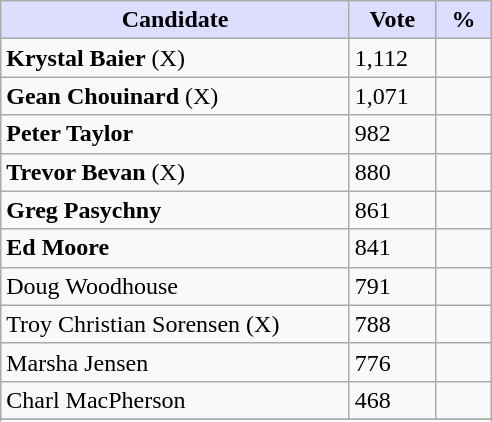<table class="wikitable">
<tr>
<th style="background:#ddf; width:225px;">Candidate</th>
<th style="background:#ddf; width:50px;">Vote</th>
<th style="background:#ddf; width:30px;">%</th>
</tr>
<tr>
<td><strong>Krystal Baier</strong> (X)</td>
<td>1,112</td>
<td></td>
</tr>
<tr>
<td><strong>Gean Chouinard</strong> (X)</td>
<td>1,071</td>
<td></td>
</tr>
<tr>
<td><strong>Peter Taylor</strong></td>
<td>982</td>
<td></td>
</tr>
<tr>
<td><strong>Trevor Bevan</strong> (X)</td>
<td>880</td>
<td></td>
</tr>
<tr>
<td><strong>Greg Pasychny</strong></td>
<td>861</td>
<td></td>
</tr>
<tr>
<td><strong>Ed Moore</strong></td>
<td>841</td>
<td></td>
</tr>
<tr>
<td>Doug Woodhouse</td>
<td>791</td>
<td></td>
</tr>
<tr>
<td>Troy Christian Sorensen (X)</td>
<td>788</td>
<td></td>
</tr>
<tr>
<td>Marsha Jensen</td>
<td>776</td>
<td></td>
</tr>
<tr>
<td>Charl MacPherson</td>
<td>468</td>
<td></td>
</tr>
<tr>
</tr>
<tr>
</tr>
</table>
